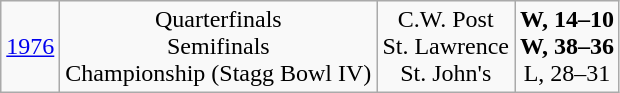<table class="wikitable">
<tr align="center">
<td><a href='#'>1976</a></td>
<td>Quarterfinals<br>Semifinals<br>Championship (Stagg Bowl IV)</td>
<td>C.W. Post<br>St. Lawrence<br>St. John's</td>
<td><strong>W, 14–10</strong><br> <strong>W, 38–36</strong><br> L, 28–31</td>
</tr>
</table>
